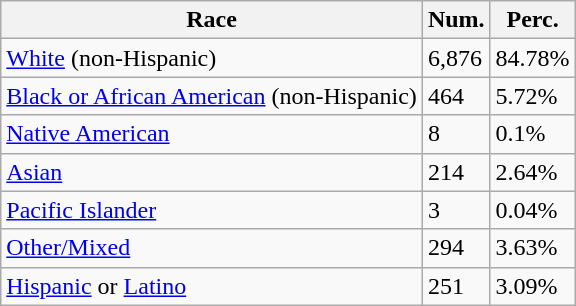<table class="wikitable">
<tr>
<th>Race</th>
<th>Num.</th>
<th>Perc.</th>
</tr>
<tr>
<td><a href='#'>White</a> (non-Hispanic)</td>
<td>6,876</td>
<td>84.78%</td>
</tr>
<tr>
<td><a href='#'>Black or African American</a> (non-Hispanic)</td>
<td>464</td>
<td>5.72%</td>
</tr>
<tr>
<td><a href='#'>Native American</a></td>
<td>8</td>
<td>0.1%</td>
</tr>
<tr>
<td><a href='#'>Asian</a></td>
<td>214</td>
<td>2.64%</td>
</tr>
<tr>
<td><a href='#'>Pacific Islander</a></td>
<td>3</td>
<td>0.04%</td>
</tr>
<tr>
<td><a href='#'>Other/Mixed</a></td>
<td>294</td>
<td>3.63%</td>
</tr>
<tr>
<td><a href='#'>Hispanic</a> or <a href='#'>Latino</a></td>
<td>251</td>
<td>3.09%</td>
</tr>
</table>
